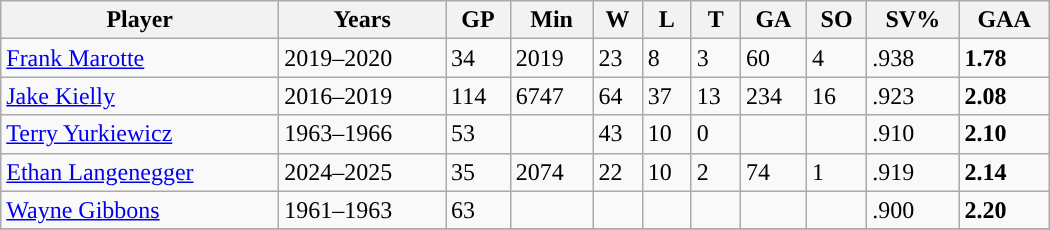<table class="wikitable sortable" width ="700">
<tr>
<th>Player</th>
<th>Years</th>
<th>GP</th>
<th>Min</th>
<th>W</th>
<th>L</th>
<th>T</th>
<th>GA</th>
<th>SO</th>
<th>SV%</th>
<th>GAA</th>
</tr>
<tr>
<td><a href='#'>Frank Marotte</a></td>
<td>2019–2020</td>
<td>34</td>
<td>2019</td>
<td>23</td>
<td>8</td>
<td>3</td>
<td>60</td>
<td>4</td>
<td>.938</td>
<td><strong>1.78</strong></td>
</tr>
<tr>
<td><a href='#'>Jake Kielly</a></td>
<td>2016–2019</td>
<td>114</td>
<td>6747</td>
<td>64</td>
<td>37</td>
<td>13</td>
<td>234</td>
<td>16</td>
<td>.923</td>
<td><strong>2.08</strong></td>
</tr>
<tr>
<td><a href='#'>Terry Yurkiewicz</a></td>
<td>1963–1966</td>
<td>53</td>
<td></td>
<td>43</td>
<td>10</td>
<td>0</td>
<td></td>
<td></td>
<td>.910</td>
<td><strong>2.10</strong></td>
</tr>
<tr>
<td><a href='#'>Ethan Langenegger</a></td>
<td>2024–2025</td>
<td>35</td>
<td>2074</td>
<td>22</td>
<td>10</td>
<td>2</td>
<td>74</td>
<td>1</td>
<td>.919</td>
<td><strong>2.14</strong></td>
</tr>
<tr>
<td><a href='#'>Wayne Gibbons</a></td>
<td>1961–1963</td>
<td>63</td>
<td></td>
<td></td>
<td></td>
<td></td>
<td></td>
<td></td>
<td>.900</td>
<td><strong>2.20</strong></td>
</tr>
<tr>
</tr>
</table>
